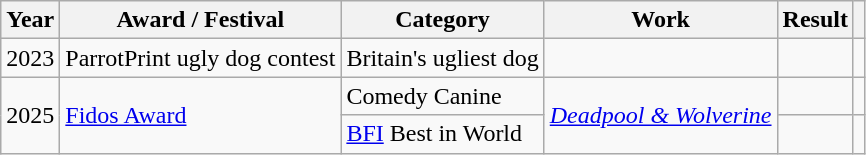<table class="wikitable">
<tr>
<th>Year</th>
<th>Award / Festival</th>
<th>Category</th>
<th>Work</th>
<th>Result</th>
<th></th>
</tr>
<tr>
<td align="center">2023</td>
<td align="center">ParrotPrint ugly dog contest</td>
<td align="center">Britain's ugliest dog</td>
<td></td>
<td></td>
<td style="text-align:center;"></td>
</tr>
<tr>
<td rowspan="2">2025</td>
<td rowspan="2"><a href='#'>Fidos Award</a></td>
<td>Comedy Canine</td>
<td rowspan="2"><em><a href='#'>Deadpool & Wolverine</a></em></td>
<td></td>
<td style="text-align:center;"></td>
</tr>
<tr>
<td><a href='#'>BFI</a> Best in World</td>
<td></td>
<td style="text-align:center;"></td>
</tr>
</table>
